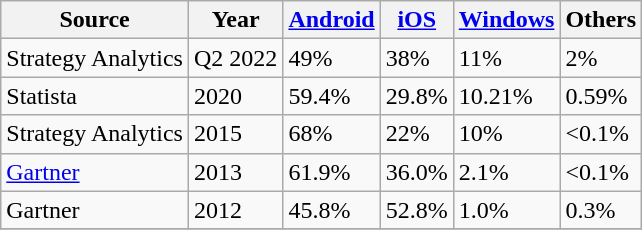<table class="wikitable">
<tr>
<th>Source</th>
<th>Year</th>
<th><a href='#'>Android</a></th>
<th><a href='#'>iOS</a></th>
<th><a href='#'>Windows</a></th>
<th>Others</th>
</tr>
<tr>
<td>Strategy Analytics</td>
<td>Q2 2022</td>
<td>49%</td>
<td>38%</td>
<td>11%</td>
<td>2%</td>
</tr>
<tr>
<td>Statista</td>
<td>2020</td>
<td>59.4%</td>
<td>29.8%</td>
<td>10.21%</td>
<td>0.59%</td>
</tr>
<tr>
<td>Strategy Analytics</td>
<td>2015</td>
<td>68%</td>
<td>22%</td>
<td>10%</td>
<td><0.1%</td>
</tr>
<tr>
<td><a href='#'>Gartner</a></td>
<td>2013</td>
<td>61.9%</td>
<td>36.0%</td>
<td>2.1%</td>
<td><0.1%</td>
</tr>
<tr>
<td>Gartner</td>
<td>2012</td>
<td>45.8%</td>
<td>52.8%</td>
<td>1.0%</td>
<td>0.3%</td>
</tr>
<tr>
</tr>
</table>
